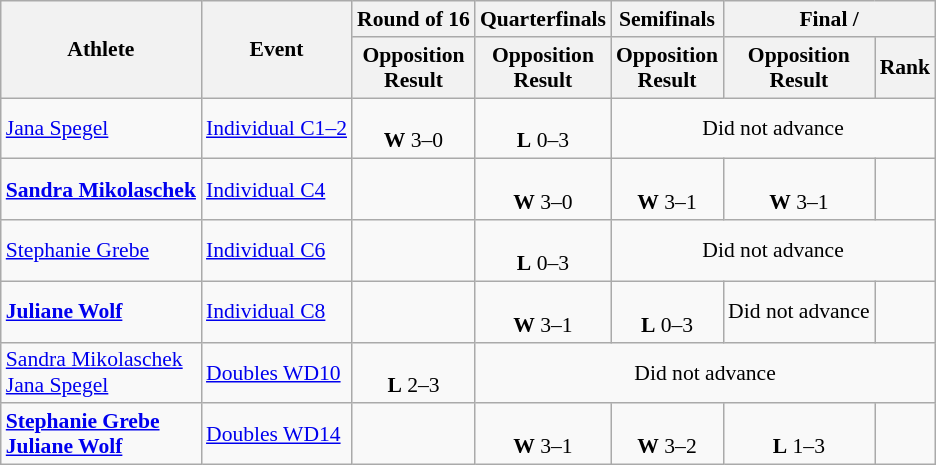<table class=wikitable style="font-size:90%">
<tr align=center>
<th rowspan="2">Athlete</th>
<th rowspan="2">Event</th>
<th>Round of 16</th>
<th>Quarterfinals</th>
<th>Semifinals</th>
<th colspan="2">Final / </th>
</tr>
<tr>
<th>Opposition<br>Result</th>
<th>Opposition<br>Result</th>
<th>Opposition<br>Result</th>
<th>Opposition<br>Result</th>
<th>Rank</th>
</tr>
<tr align=center>
<td align=left><a href='#'>Jana Spegel</a></td>
<td align=left><a href='#'>Individual C1–2</a></td>
<td><br><strong>W</strong> 3–0</td>
<td><br><strong>L</strong> 0–3</td>
<td colspan=3>Did not advance</td>
</tr>
<tr align=center>
<td align=left><strong><a href='#'>Sandra Mikolaschek</a></strong></td>
<td align=left><a href='#'>Individual C4</a></td>
<td></td>
<td><br><strong>W</strong> 3–0</td>
<td><br><strong>W</strong> 3–1</td>
<td><br><strong>W</strong> 3–1</td>
<td></td>
</tr>
<tr align=center>
<td align=left><a href='#'>Stephanie Grebe</a></td>
<td align=left><a href='#'>Individual C6</a></td>
<td></td>
<td><br><strong>L</strong> 0–3</td>
<td colspan=3>Did not advance</td>
</tr>
<tr align=center>
<td align=left><strong><a href='#'>Juliane Wolf</a></strong></td>
<td align=left><a href='#'>Individual C8</a></td>
<td></td>
<td><br><strong>W</strong> 3–1</td>
<td><br><strong>L</strong> 0–3</td>
<td>Did not advance</td>
<td></td>
</tr>
<tr align=center>
<td align=left><a href='#'>Sandra Mikolaschek</a><br><a href='#'>Jana Spegel</a></td>
<td align=left><a href='#'>Doubles WD10</a></td>
<td><br><strong>L</strong> 2–3</td>
<td colspan=4>Did not advance</td>
</tr>
<tr align=center>
<td align=left><strong><a href='#'>Stephanie Grebe</a><br><a href='#'>Juliane Wolf</a></strong></td>
<td align=left><a href='#'>Doubles WD14</a></td>
<td></td>
<td><br><strong>W</strong> 3–1</td>
<td><br><strong>W</strong> 3–2</td>
<td><br><strong>L</strong> 1–3</td>
<td></td>
</tr>
</table>
